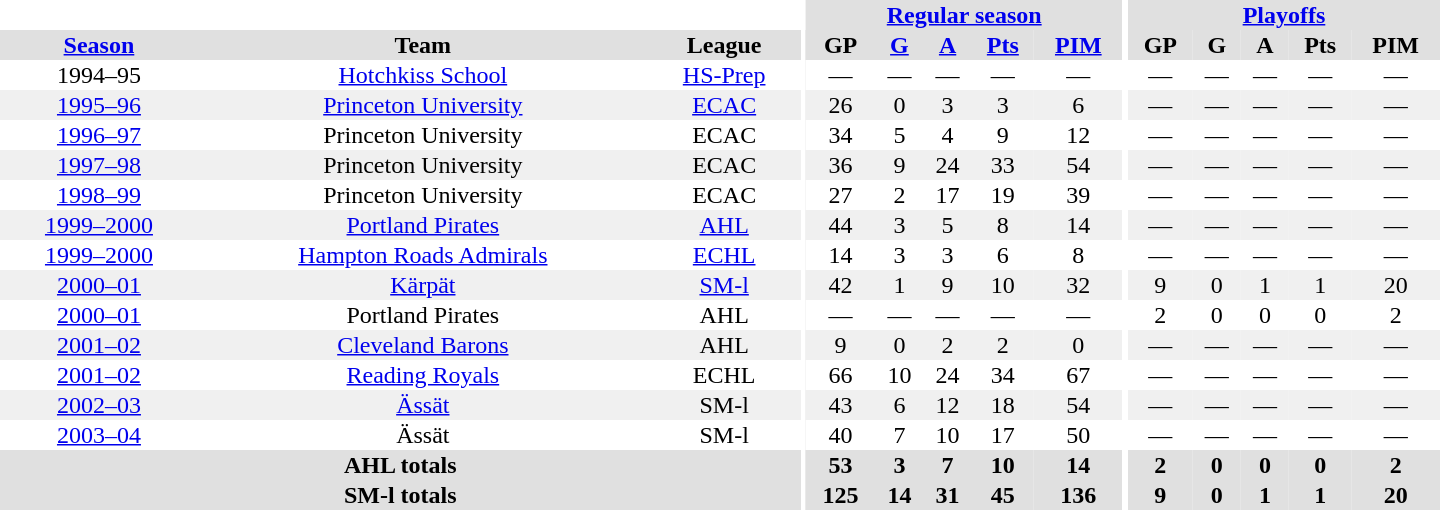<table border="0" cellpadding="1" cellspacing="0" style="text-align:center; width:60em">
<tr bgcolor="#e0e0e0">
<th colspan="3" bgcolor="#ffffff"></th>
<th rowspan="99" bgcolor="#ffffff"></th>
<th colspan="5"><a href='#'>Regular season</a></th>
<th rowspan="99" bgcolor="#ffffff"></th>
<th colspan="5"><a href='#'>Playoffs</a></th>
</tr>
<tr bgcolor="#e0e0e0">
<th><a href='#'>Season</a></th>
<th>Team</th>
<th>League</th>
<th>GP</th>
<th><a href='#'>G</a></th>
<th><a href='#'>A</a></th>
<th><a href='#'>Pts</a></th>
<th><a href='#'>PIM</a></th>
<th>GP</th>
<th>G</th>
<th>A</th>
<th>Pts</th>
<th>PIM</th>
</tr>
<tr>
<td>1994–95</td>
<td><a href='#'>Hotchkiss School</a></td>
<td><a href='#'>HS-Prep</a></td>
<td>—</td>
<td>—</td>
<td>—</td>
<td>—</td>
<td>—</td>
<td>—</td>
<td>—</td>
<td>—</td>
<td>—</td>
<td>—</td>
</tr>
<tr bgcolor="#f0f0f0">
<td><a href='#'>1995–96</a></td>
<td><a href='#'>Princeton University</a></td>
<td><a href='#'>ECAC</a></td>
<td>26</td>
<td>0</td>
<td>3</td>
<td>3</td>
<td>6</td>
<td>—</td>
<td>—</td>
<td>—</td>
<td>—</td>
<td>—</td>
</tr>
<tr>
<td><a href='#'>1996–97</a></td>
<td>Princeton University</td>
<td>ECAC</td>
<td>34</td>
<td>5</td>
<td>4</td>
<td>9</td>
<td>12</td>
<td>—</td>
<td>—</td>
<td>—</td>
<td>—</td>
<td>—</td>
</tr>
<tr bgcolor="#f0f0f0">
<td><a href='#'>1997–98</a></td>
<td>Princeton University</td>
<td>ECAC</td>
<td>36</td>
<td>9</td>
<td>24</td>
<td>33</td>
<td>54</td>
<td>—</td>
<td>—</td>
<td>—</td>
<td>—</td>
<td>—</td>
</tr>
<tr>
<td><a href='#'>1998–99</a></td>
<td>Princeton University</td>
<td>ECAC</td>
<td>27</td>
<td>2</td>
<td>17</td>
<td>19</td>
<td>39</td>
<td>—</td>
<td>—</td>
<td>—</td>
<td>—</td>
<td>—</td>
</tr>
<tr bgcolor="#f0f0f0">
<td><a href='#'>1999–2000</a></td>
<td><a href='#'>Portland Pirates</a></td>
<td><a href='#'>AHL</a></td>
<td>44</td>
<td>3</td>
<td>5</td>
<td>8</td>
<td>14</td>
<td>—</td>
<td>—</td>
<td>—</td>
<td>—</td>
<td>—</td>
</tr>
<tr>
<td><a href='#'>1999–2000</a></td>
<td><a href='#'>Hampton Roads Admirals</a></td>
<td><a href='#'>ECHL</a></td>
<td>14</td>
<td>3</td>
<td>3</td>
<td>6</td>
<td>8</td>
<td>—</td>
<td>—</td>
<td>—</td>
<td>—</td>
<td>—</td>
</tr>
<tr bgcolor="#f0f0f0">
<td><a href='#'>2000–01</a></td>
<td><a href='#'>Kärpät</a></td>
<td><a href='#'>SM-l</a></td>
<td>42</td>
<td>1</td>
<td>9</td>
<td>10</td>
<td>32</td>
<td>9</td>
<td>0</td>
<td>1</td>
<td>1</td>
<td>20</td>
</tr>
<tr>
<td><a href='#'>2000–01</a></td>
<td>Portland Pirates</td>
<td>AHL</td>
<td>—</td>
<td>—</td>
<td>—</td>
<td>—</td>
<td>—</td>
<td>2</td>
<td>0</td>
<td>0</td>
<td>0</td>
<td>2</td>
</tr>
<tr bgcolor="#f0f0f0">
<td><a href='#'>2001–02</a></td>
<td><a href='#'>Cleveland Barons</a></td>
<td>AHL</td>
<td>9</td>
<td>0</td>
<td>2</td>
<td>2</td>
<td>0</td>
<td>—</td>
<td>—</td>
<td>—</td>
<td>—</td>
<td>—</td>
</tr>
<tr>
<td><a href='#'>2001–02</a></td>
<td><a href='#'>Reading Royals</a></td>
<td>ECHL</td>
<td>66</td>
<td>10</td>
<td>24</td>
<td>34</td>
<td>67</td>
<td>—</td>
<td>—</td>
<td>—</td>
<td>—</td>
<td>—</td>
</tr>
<tr bgcolor="#f0f0f0">
<td><a href='#'>2002–03</a></td>
<td><a href='#'>Ässät</a></td>
<td>SM-l</td>
<td>43</td>
<td>6</td>
<td>12</td>
<td>18</td>
<td>54</td>
<td>—</td>
<td>—</td>
<td>—</td>
<td>—</td>
<td>—</td>
</tr>
<tr>
<td><a href='#'>2003–04</a></td>
<td>Ässät</td>
<td>SM-l</td>
<td>40</td>
<td>7</td>
<td>10</td>
<td>17</td>
<td>50</td>
<td>—</td>
<td>—</td>
<td>—</td>
<td>—</td>
<td>—</td>
</tr>
<tr bgcolor="#e0e0e0">
<th colspan="3">AHL totals</th>
<th>53</th>
<th>3</th>
<th>7</th>
<th>10</th>
<th>14</th>
<th>2</th>
<th>0</th>
<th>0</th>
<th>0</th>
<th>2</th>
</tr>
<tr bgcolor="#e0e0e0">
<th colspan="3">SM-l totals</th>
<th>125</th>
<th>14</th>
<th>31</th>
<th>45</th>
<th>136</th>
<th>9</th>
<th>0</th>
<th>1</th>
<th>1</th>
<th>20</th>
</tr>
</table>
